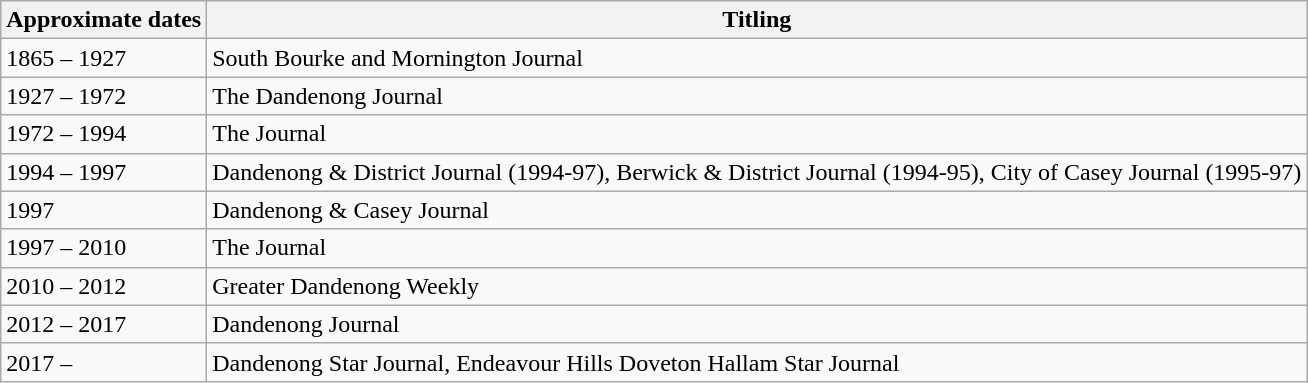<table class="wikitable">
<tr>
<th>Approximate dates</th>
<th>Titling</th>
</tr>
<tr>
<td>1865 – 1927</td>
<td>South Bourke and Mornington Journal</td>
</tr>
<tr>
<td>1927 – 1972</td>
<td>The Dandenong Journal</td>
</tr>
<tr>
<td>1972 – 1994</td>
<td>The Journal</td>
</tr>
<tr>
<td>1994 – 1997</td>
<td>Dandenong & District Journal (1994-97), Berwick & District Journal (1994-95), City of Casey Journal (1995-97)</td>
</tr>
<tr>
<td>1997</td>
<td>Dandenong & Casey Journal</td>
</tr>
<tr>
<td>1997 – 2010</td>
<td>The Journal</td>
</tr>
<tr>
<td>2010 – 2012</td>
<td>Greater Dandenong Weekly</td>
</tr>
<tr>
<td>2012 – 2017</td>
<td>Dandenong Journal</td>
</tr>
<tr 2010-present>
<td>2017 –</td>
<td>Dandenong Star Journal, Endeavour Hills Doveton Hallam Star Journal</td>
</tr>
</table>
